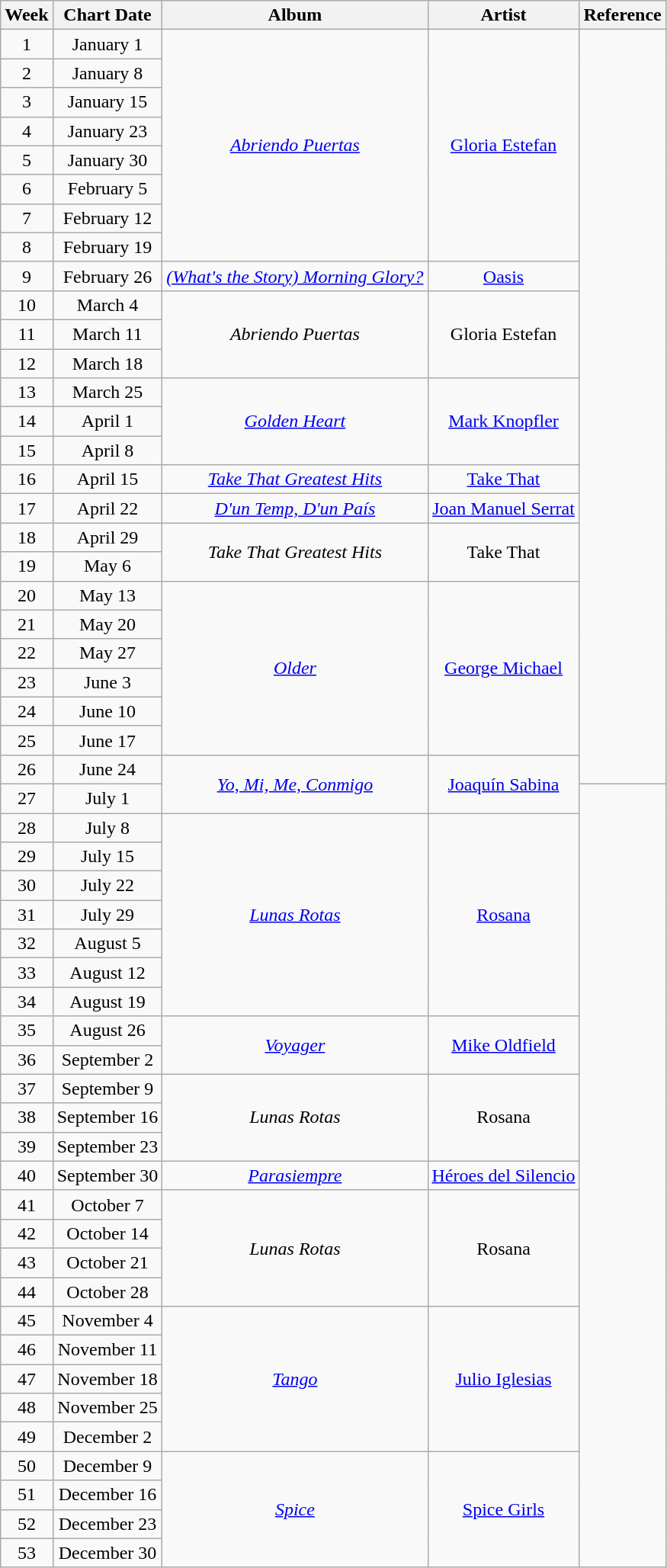<table class="wikitable" style="text-align: center">
<tr>
<th width="">Week</th>
<th width="">Chart Date</th>
<th width="">Album</th>
<th width="">Artist</th>
<th width="" class="unsortable">Reference</th>
</tr>
<tr>
<td>1</td>
<td>January 1</td>
<td rowspan="8"><em><a href='#'>Abriendo Puertas</a></em></td>
<td rowspan="8"><a href='#'>Gloria Estefan</a></td>
<td rowspan="26"></td>
</tr>
<tr>
<td>2</td>
<td>January 8</td>
</tr>
<tr>
<td>3</td>
<td>January 15</td>
</tr>
<tr>
<td>4</td>
<td>January 23</td>
</tr>
<tr>
<td>5</td>
<td>January 30</td>
</tr>
<tr>
<td>6</td>
<td>February 5</td>
</tr>
<tr>
<td>7</td>
<td>February 12</td>
</tr>
<tr>
<td>8</td>
<td>February 19</td>
</tr>
<tr>
<td>9</td>
<td>February 26</td>
<td><em><a href='#'>(What's the Story) Morning Glory?</a></em></td>
<td><a href='#'>Oasis</a></td>
</tr>
<tr>
<td>10</td>
<td>March 4</td>
<td rowspan="3"><em>Abriendo Puertas</em></td>
<td rowspan="3">Gloria Estefan</td>
</tr>
<tr>
<td>11</td>
<td>March 11</td>
</tr>
<tr>
<td>12</td>
<td>March 18</td>
</tr>
<tr>
<td>13</td>
<td>March 25</td>
<td rowspan="3"><em><a href='#'>Golden Heart</a></em></td>
<td rowspan="3"><a href='#'>Mark Knopfler</a></td>
</tr>
<tr>
<td>14</td>
<td>April 1</td>
</tr>
<tr>
<td>15</td>
<td>April 8</td>
</tr>
<tr>
<td>16</td>
<td>April 15</td>
<td><em><a href='#'>Take That Greatest Hits</a></em></td>
<td><a href='#'>Take That</a></td>
</tr>
<tr>
<td>17</td>
<td>April 22</td>
<td><em><a href='#'>D'un Temp, D'un País</a></em></td>
<td><a href='#'>Joan Manuel Serrat</a></td>
</tr>
<tr>
<td>18</td>
<td>April 29</td>
<td rowspan="2"><em>Take That Greatest Hits</em></td>
<td rowspan="2">Take That</td>
</tr>
<tr>
<td>19</td>
<td>May 6</td>
</tr>
<tr>
<td>20</td>
<td>May 13</td>
<td rowspan="6"><em><a href='#'>Older</a></em></td>
<td rowspan="6"><a href='#'>George Michael</a></td>
</tr>
<tr>
<td>21</td>
<td>May 20</td>
</tr>
<tr>
<td>22</td>
<td>May 27</td>
</tr>
<tr>
<td>23</td>
<td>June 3</td>
</tr>
<tr>
<td>24</td>
<td>June 10</td>
</tr>
<tr>
<td>25</td>
<td>June 17</td>
</tr>
<tr>
<td>26</td>
<td>June 24</td>
<td rowspan="2"><em><a href='#'>Yo, Mi, Me, Conmigo</a></em></td>
<td rowspan="2"><a href='#'>Joaquín Sabina</a></td>
</tr>
<tr>
<td>27</td>
<td>July 1</td>
<td rowspan="27"></td>
</tr>
<tr>
<td>28</td>
<td>July 8</td>
<td rowspan="7"><em><a href='#'>Lunas Rotas</a></em></td>
<td rowspan="7"><a href='#'>Rosana</a></td>
</tr>
<tr>
<td>29</td>
<td>July 15</td>
</tr>
<tr>
<td>30</td>
<td>July 22</td>
</tr>
<tr>
<td>31</td>
<td>July 29</td>
</tr>
<tr>
<td>32</td>
<td>August 5</td>
</tr>
<tr>
<td>33</td>
<td>August 12</td>
</tr>
<tr>
<td>34</td>
<td>August 19</td>
</tr>
<tr>
<td>35</td>
<td>August 26</td>
<td rowspan="2"><em><a href='#'>Voyager</a></em></td>
<td rowspan="2"><a href='#'>Mike Oldfield</a></td>
</tr>
<tr>
<td>36</td>
<td>September 2</td>
</tr>
<tr>
<td>37</td>
<td>September 9</td>
<td rowspan="3"><em>Lunas Rotas</em></td>
<td rowspan="3">Rosana</td>
</tr>
<tr>
<td>38</td>
<td>September 16</td>
</tr>
<tr>
<td>39</td>
<td>September 23</td>
</tr>
<tr>
<td>40</td>
<td>September 30</td>
<td><em><a href='#'>Parasiempre</a></em></td>
<td><a href='#'>Héroes del Silencio</a></td>
</tr>
<tr>
<td>41</td>
<td>October 7</td>
<td rowspan="4"><em>Lunas Rotas</em></td>
<td rowspan="4">Rosana</td>
</tr>
<tr>
<td>42</td>
<td>October 14</td>
</tr>
<tr>
<td>43</td>
<td>October 21</td>
</tr>
<tr>
<td>44</td>
<td>October 28</td>
</tr>
<tr>
<td>45</td>
<td>November 4</td>
<td rowspan="5"><em><a href='#'>Tango</a></em></td>
<td rowspan="5"><a href='#'>Julio Iglesias</a></td>
</tr>
<tr>
<td>46</td>
<td>November 11</td>
</tr>
<tr>
<td>47</td>
<td>November 18</td>
</tr>
<tr>
<td>48</td>
<td>November 25</td>
</tr>
<tr>
<td>49</td>
<td>December 2</td>
</tr>
<tr>
<td>50</td>
<td>December 9</td>
<td rowspan="4"><em><a href='#'>Spice</a></em></td>
<td rowspan="4"><a href='#'>Spice Girls</a></td>
</tr>
<tr>
<td>51</td>
<td>December 16</td>
</tr>
<tr>
<td>52</td>
<td>December 23</td>
</tr>
<tr>
<td>53</td>
<td>December 30</td>
</tr>
</table>
